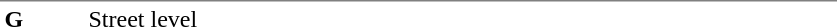<table table border=0 cellspacing=0 cellpadding=3>
<tr>
<td style="border-top:solid 1px gray;" width=50 valign=top><strong>G</strong></td>
<td style="border-top:solid 1px gray;" width=100 valign=top>Street level</td>
<td style="border-top:solid 1px gray;" width=390 valign=top></td>
</tr>
</table>
